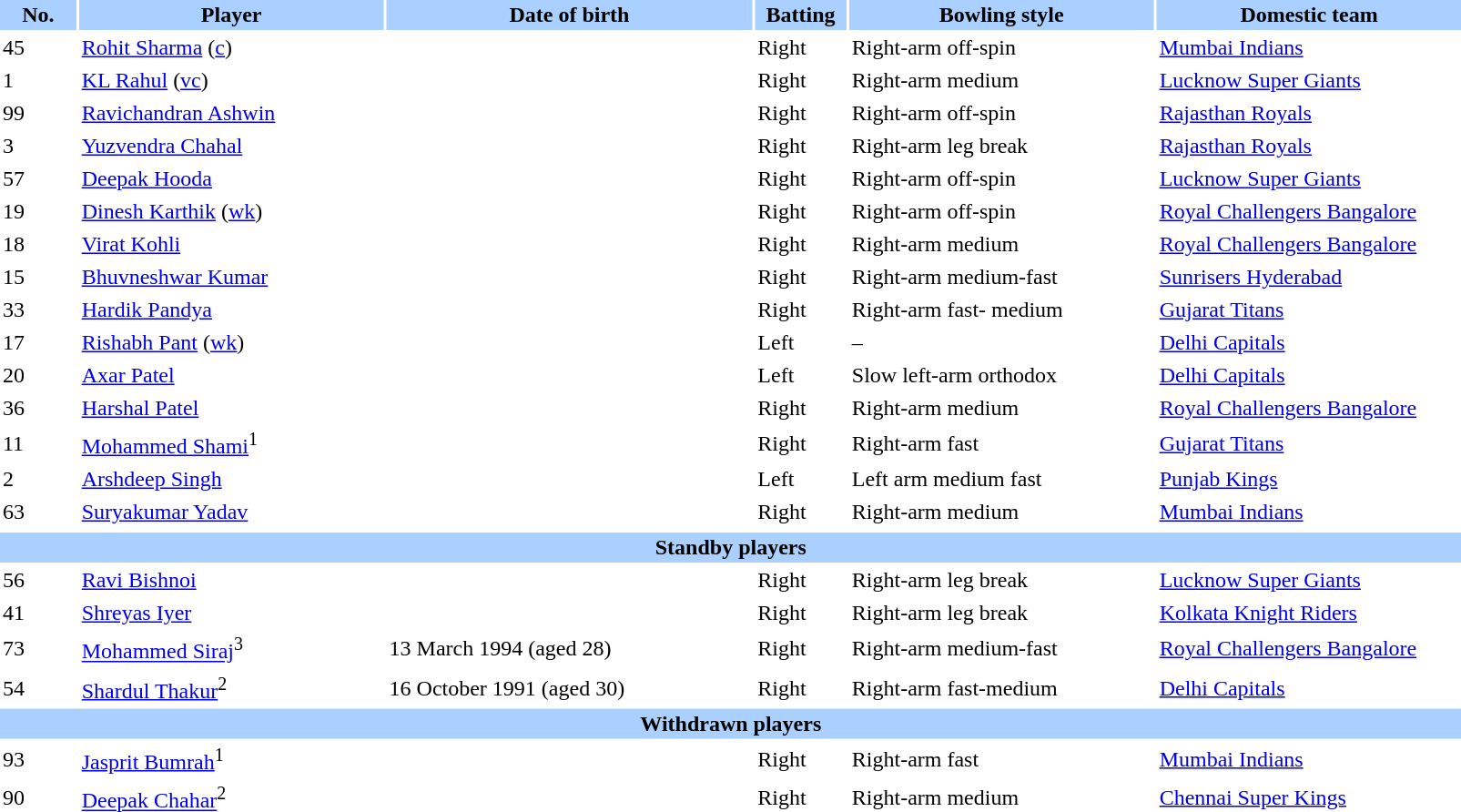<table class="sortable" style="width:85%;" border="0" cellspacing="2" cellpadding="2">
<tr style="background:#aad0ff;">
<th scope="col" width="5%">No.</th>
<th width=20%>Player</th>
<th width=24%>Date of birth</th>
<th width=6%>Batting</th>
<th width=20%>Bowling style</th>
<th width=20%>Domestic team</th>
</tr>
<tr>
<td>45</td>
<td><a href='#'>Rohit Sharma</a> (<a href='#'>c</a>)</td>
<td></td>
<td>Right</td>
<td>Right-arm off-spin</td>
<td><a href='#'>Mumbai Indians</a></td>
</tr>
<tr>
<td>1</td>
<td><a href='#'>KL Rahul</a> (<a href='#'>vc</a>)</td>
<td></td>
<td>Right</td>
<td>Right-arm medium</td>
<td><a href='#'>Lucknow Super Giants</a></td>
</tr>
<tr>
<td>99</td>
<td><a href='#'>Ravichandran Ashwin</a></td>
<td></td>
<td>Right</td>
<td>Right-arm off-spin</td>
<td><a href='#'>Rajasthan Royals</a></td>
</tr>
<tr>
<td>3</td>
<td><a href='#'>Yuzvendra Chahal</a></td>
<td></td>
<td>Right</td>
<td>Right-arm leg break</td>
<td><a href='#'>Rajasthan Royals</a></td>
</tr>
<tr>
<td>57</td>
<td><a href='#'>Deepak Hooda</a></td>
<td></td>
<td>Right</td>
<td>Right-arm off-spin</td>
<td><a href='#'>Lucknow Super Giants</a></td>
</tr>
<tr>
<td>19</td>
<td><a href='#'>Dinesh Karthik</a> (<a href='#'>wk</a>)</td>
<td></td>
<td>Right</td>
<td>Right-arm off-spin</td>
<td><a href='#'>Royal Challengers Bangalore</a></td>
</tr>
<tr>
<td>18</td>
<td><a href='#'>Virat Kohli</a></td>
<td></td>
<td>Right</td>
<td>Right-arm medium</td>
<td><a href='#'>Royal Challengers Bangalore</a></td>
</tr>
<tr>
<td>15</td>
<td><a href='#'>Bhuvneshwar Kumar</a></td>
<td></td>
<td>Right</td>
<td>Right-arm medium-fast</td>
<td><a href='#'>Sunrisers Hyderabad</a></td>
</tr>
<tr>
<td>33</td>
<td><a href='#'>Hardik Pandya</a></td>
<td></td>
<td>Right</td>
<td>Right-arm fast- medium</td>
<td><a href='#'>Gujarat Titans</a></td>
</tr>
<tr>
<td>17</td>
<td><a href='#'>Rishabh Pant</a> (<a href='#'>wk</a>)</td>
<td></td>
<td>Left</td>
<td>–</td>
<td><a href='#'>Delhi Capitals</a></td>
</tr>
<tr>
<td>20</td>
<td><a href='#'>Axar Patel</a></td>
<td></td>
<td>Left</td>
<td>Slow left-arm orthodox</td>
<td><a href='#'>Delhi Capitals</a></td>
</tr>
<tr>
<td>36</td>
<td><a href='#'>Harshal Patel</a></td>
<td></td>
<td>Right</td>
<td>Right-arm medium</td>
<td><a href='#'>Royal Challengers Bangalore</a></td>
</tr>
<tr>
<td>11</td>
<td><a href='#'>Mohammed Shami</a><sup>1</sup></td>
<td></td>
<td>Right</td>
<td>Right-arm fast</td>
<td><a href='#'>Gujarat Titans</a></td>
</tr>
<tr>
<td>2</td>
<td><a href='#'>Arshdeep Singh</a></td>
<td></td>
<td>Left</td>
<td>Left arm medium fast</td>
<td><a href='#'>Punjab Kings</a></td>
</tr>
<tr>
<td>63</td>
<td><a href='#'>Suryakumar Yadav</a></td>
<td></td>
<td>Right</td>
<td>Right-arm medium</td>
<td><a href='#'>Mumbai Indians</a></td>
</tr>
<tr>
</tr>
<tr style="background:#aad0ff;">
<th colspan="6">Standby players</th>
</tr>
<tr>
<td>56</td>
<td><a href='#'>Ravi Bishnoi</a></td>
<td></td>
<td>Right</td>
<td>Right-arm leg break</td>
<td><a href='#'>Lucknow Super Giants</a></td>
</tr>
<tr>
<td>41</td>
<td><a href='#'>Shreyas Iyer</a></td>
<td></td>
<td>Right</td>
<td>Right-arm leg break</td>
<td><a href='#'>Kolkata Knight Riders</a></td>
</tr>
<tr>
<td>73</td>
<td><a href='#'>Mohammed Siraj</a><sup>3</sup></td>
<td>13 March 1994 (aged 28)</td>
<td>Right</td>
<td>Right-arm medium-fast</td>
<td><a href='#'>Royal Challengers Bangalore</a></td>
</tr>
<tr>
<td>54</td>
<td><a href='#'>Shardul Thakur</a><sup>2</sup></td>
<td>16 October 1991 (aged 30)</td>
<td>Right</td>
<td>Right-arm fast-medium</td>
<td><a href='#'>Delhi Capitals</a></td>
</tr>
<tr style="background:#aad0ff;">
<th colspan="6">Withdrawn players</th>
</tr>
<tr>
<td>93</td>
<td><a href='#'>Jasprit Bumrah</a><sup>1</sup></td>
<td></td>
<td>Right</td>
<td>Right-arm fast</td>
<td><a href='#'>Mumbai Indians</a></td>
</tr>
<tr>
<td>90</td>
<td><a href='#'>Deepak Chahar</a><sup>2</sup></td>
<td></td>
<td>Right</td>
<td>Right-arm medium</td>
<td><a href='#'>Chennai Super Kings</a></td>
</tr>
<tr>
</tr>
</table>
